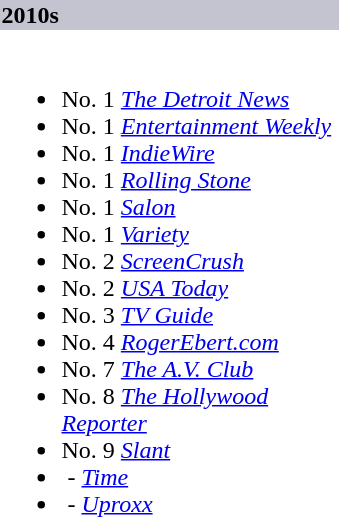<table class="collapsible">
<tr>
<th style="width:14em; background:#C4C3D0; text-align:left">2010s</th>
</tr>
<tr>
<td colspan=><br><ul><li>No. 1 <em><a href='#'>The Detroit News</a></em></li><li>No. 1 <em><a href='#'>Entertainment Weekly</a></em></li><li>No. 1 <em><a href='#'>IndieWire</a></em></li><li>No. 1 <em><a href='#'>Rolling Stone</a></em></li><li>No. 1 <em><a href='#'>Salon</a></em></li><li>No. 1 <em><a href='#'>Variety</a></em></li><li>No. 2 <em><a href='#'>ScreenCrush</a></em></li><li>No. 2 <em><a href='#'>USA Today</a></em></li><li>No. 3 <em><a href='#'>TV Guide</a></em></li><li>No. 4 <em><a href='#'>RogerEbert.com</a></em></li><li>No. 7 <em><a href='#'>The A.V. Club</a></em></li><li>No. 8 <em><a href='#'>The Hollywood Reporter</a></em></li><li>No. 9 <em><a href='#'>Slant</a></em></li><li> - <em><a href='#'>Time</a></em></li><li> - <em><a href='#'>Uproxx</a></em></li></ul></td>
</tr>
</table>
